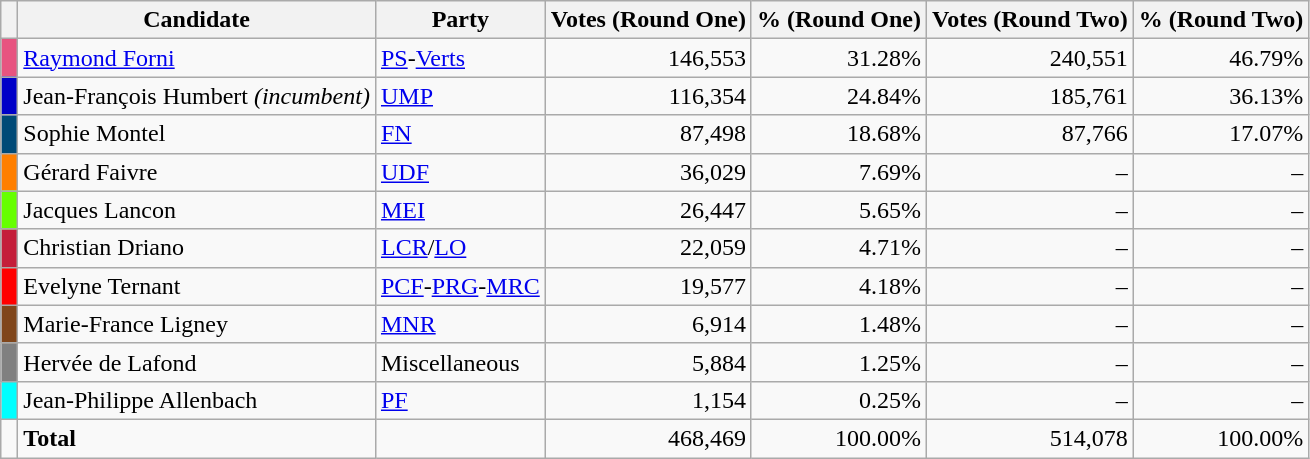<table class="wikitable" style="text-align:right">
<tr>
<th></th>
<th>Candidate</th>
<th>Party</th>
<th>Votes (Round One)</th>
<th>% (Round One)</th>
<th>Votes (Round Two)</th>
<th>% (Round Two)</th>
</tr>
<tr>
<td bgcolor="#E75480"> </td>
<td align=left><a href='#'>Raymond Forni</a></td>
<td align=left><a href='#'>PS</a>-<a href='#'>Verts</a></td>
<td>146,553</td>
<td>31.28%</td>
<td>240,551</td>
<td>46.79%</td>
</tr>
<tr>
<td bgcolor="#0000c8"> </td>
<td align=left>Jean-François Humbert <em>(incumbent)</em></td>
<td align=left><a href='#'>UMP</a></td>
<td>116,354</td>
<td>24.84%</td>
<td>185,761</td>
<td>36.13%</td>
</tr>
<tr>
<td bgcolor="#004A77"> </td>
<td align=left>Sophie Montel</td>
<td align=left><a href='#'>FN</a></td>
<td>87,498</td>
<td>18.68%</td>
<td>87,766</td>
<td>17.07%</td>
</tr>
<tr>
<td bgcolor="#FF7F00"> </td>
<td align=left>Gérard Faivre</td>
<td align=left><a href='#'>UDF</a></td>
<td>36,029</td>
<td>7.69%</td>
<td>–</td>
<td>–</td>
</tr>
<tr>
<td bgcolor="#66ff00"> </td>
<td align=left>Jacques Lancon</td>
<td align=left><a href='#'>MEI</a></td>
<td>26,447</td>
<td>5.65%</td>
<td>–</td>
<td>–</td>
</tr>
<tr>
<td bgcolor="#C41E3A"> </td>
<td align=left>Christian Driano</td>
<td align=left><a href='#'>LCR</a>/<a href='#'>LO</a></td>
<td>22,059</td>
<td>4.71%</td>
<td>–</td>
<td>–</td>
</tr>
<tr>
<td bgcolor="RED"> </td>
<td align=left>Evelyne Ternant</td>
<td align=left><a href='#'>PCF</a>-<a href='#'>PRG</a>-<a href='#'>MRC</a></td>
<td>19,577</td>
<td>4.18%</td>
<td>–</td>
<td>–</td>
</tr>
<tr>
<td bgcolor="#80461B"> </td>
<td align=left>Marie-France Ligney</td>
<td align=left><a href='#'>MNR</a></td>
<td>6,914</td>
<td>1.48%</td>
<td>–</td>
<td>–</td>
</tr>
<tr>
<td bgcolor="GRAY"> </td>
<td align=left>Hervée de Lafond</td>
<td align=left>Miscellaneous</td>
<td>5,884</td>
<td>1.25%</td>
<td>–</td>
<td>–</td>
</tr>
<tr>
<td bgcolor="CYAN"> </td>
<td align=left>Jean-Philippe Allenbach</td>
<td align=left><a href='#'>PF</a></td>
<td>1,154</td>
<td>0.25%</td>
<td>–</td>
<td>–</td>
</tr>
<tr>
<td></td>
<td align=left><strong>Total</strong></td>
<td align=left></td>
<td>468,469</td>
<td>100.00%</td>
<td>514,078</td>
<td>100.00%</td>
</tr>
</table>
